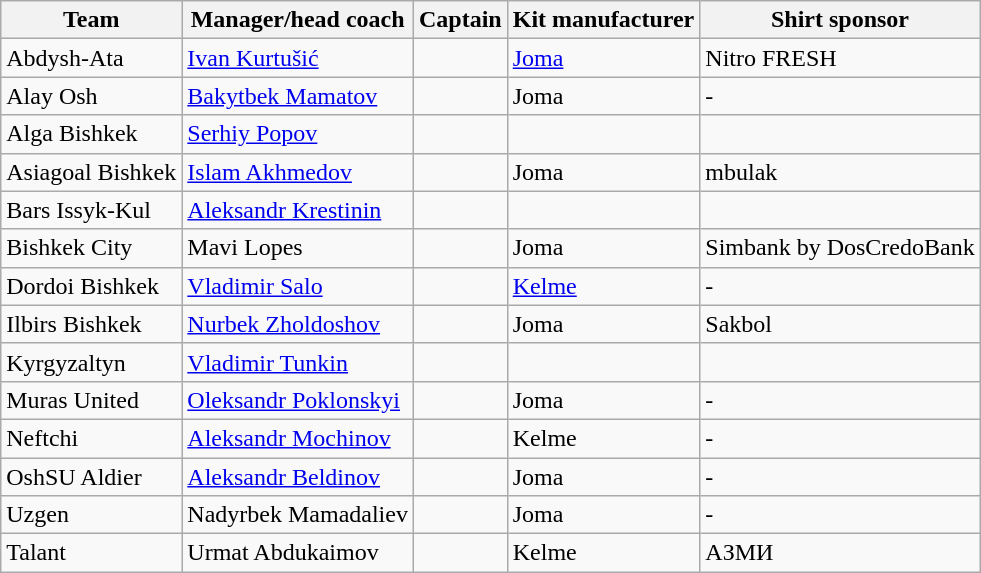<table class="wikitable sortable" style="text-align: left;">
<tr>
<th>Team</th>
<th>Manager/head coach</th>
<th>Captain</th>
<th>Kit manufacturer</th>
<th>Shirt sponsor</th>
</tr>
<tr>
<td>Abdysh-Ata</td>
<td> <a href='#'>Ivan Kurtušić</a></td>
<td></td>
<td><a href='#'>Joma</a></td>
<td>Nitro FRESH</td>
</tr>
<tr>
<td>Alay Osh</td>
<td> <a href='#'>Bakytbek Mamatov</a></td>
<td></td>
<td>Joma</td>
<td>-</td>
</tr>
<tr>
<td>Alga Bishkek</td>
<td> <a href='#'>Serhiy Popov</a></td>
<td></td>
<td></td>
<td></td>
</tr>
<tr>
<td>Asiagoal Bishkek</td>
<td> <a href='#'>Islam Akhmedov</a></td>
<td></td>
<td>Joma</td>
<td>mbulak</td>
</tr>
<tr>
<td>Bars Issyk-Kul</td>
<td> <a href='#'>Aleksandr Krestinin</a></td>
<td></td>
<td></td>
<td></td>
</tr>
<tr>
<td>Bishkek City</td>
<td> Mavi Lopes</td>
<td></td>
<td>Joma</td>
<td>Simbank by DosCredoBank</td>
</tr>
<tr>
<td>Dordoi Bishkek</td>
<td> <a href='#'>Vladimir Salo</a></td>
<td></td>
<td><a href='#'>Kelme</a></td>
<td>-</td>
</tr>
<tr>
<td>Ilbirs Bishkek</td>
<td> <a href='#'>Nurbek Zholdoshov</a></td>
<td></td>
<td>Joma</td>
<td>Sakbol</td>
</tr>
<tr>
<td>Kyrgyzaltyn</td>
<td> <a href='#'>Vladimir Tunkin</a></td>
<td></td>
<td></td>
<td></td>
</tr>
<tr>
<td>Muras United</td>
<td> <a href='#'>Oleksandr Poklonskyi</a></td>
<td></td>
<td>Joma</td>
<td>-</td>
</tr>
<tr>
<td>Neftchi</td>
<td> <a href='#'>Aleksandr Mochinov</a></td>
<td></td>
<td>Kelme</td>
<td>-</td>
</tr>
<tr>
<td>OshSU Aldier</td>
<td> <a href='#'>Aleksandr Beldinov</a></td>
<td></td>
<td>Joma</td>
<td>-</td>
</tr>
<tr>
<td>Uzgen</td>
<td> Nadyrbek Mamadaliev</td>
<td></td>
<td>Joma</td>
<td>-</td>
</tr>
<tr>
<td>Talant</td>
<td> Urmat Abdukaimov</td>
<td></td>
<td>Kelme</td>
<td>AЗMИ</td>
</tr>
</table>
